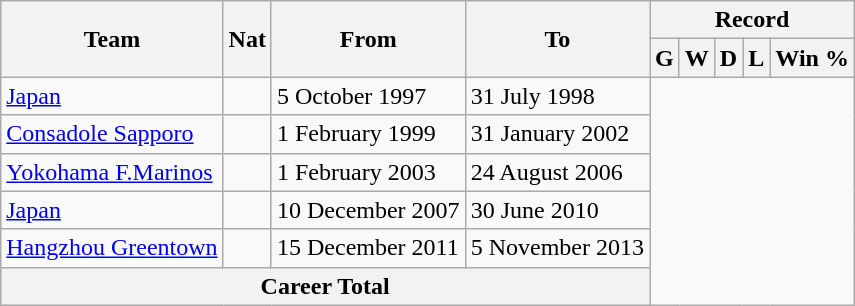<table class="wikitable" style="text-align: center">
<tr>
<th rowspan="2">Team</th>
<th rowspan="2">Nat</th>
<th rowspan="2">From</th>
<th rowspan="2">To</th>
<th colspan="9">Record</th>
</tr>
<tr>
<th>G</th>
<th>W</th>
<th>D</th>
<th>L</th>
<th>Win %</th>
</tr>
<tr>
<td align=left><a href='#'>Japan</a></td>
<td></td>
<td align=left>5 October 1997</td>
<td align=left>31 July 1998<br></td>
</tr>
<tr>
<td align=left><a href='#'>Consadole Sapporo</a></td>
<td></td>
<td align=left>1 February 1999</td>
<td align=left>31 January 2002<br></td>
</tr>
<tr>
<td align=left><a href='#'>Yokohama F.Marinos</a></td>
<td></td>
<td align=left>1 February 2003</td>
<td align=left>24 August 2006<br></td>
</tr>
<tr>
<td align=left><a href='#'>Japan</a></td>
<td></td>
<td align=left>10 December 2007</td>
<td align=left>30 June 2010<br></td>
</tr>
<tr>
<td align=left><a href='#'>Hangzhou Greentown</a></td>
<td></td>
<td align=left>15 December 2011</td>
<td align=left>5 November 2013<br></td>
</tr>
<tr>
<th colspan="4">Career Total<br></th>
</tr>
</table>
